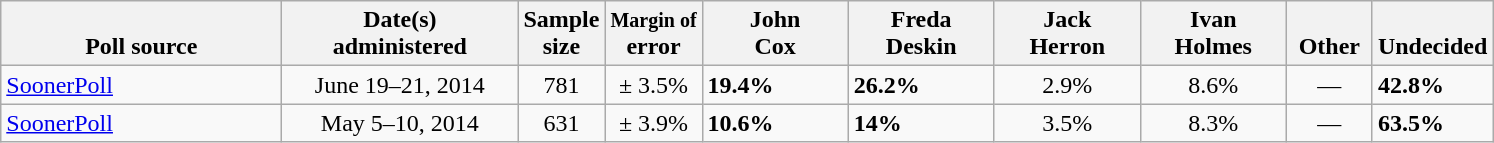<table class="wikitable">
<tr valign= bottom>
<th style="width:180px;">Poll source</th>
<th style="width:150px;">Date(s)<br>administered</th>
<th class=small>Sample<br>size</th>
<th class=small><small>Margin of</small><br>error</th>
<th style="width:90px;">John<br>Cox</th>
<th style="width:90px;">Freda<br>Deskin</th>
<th style="width:90px;">Jack<br>Herron</th>
<th style="width:90px;">Ivan<br>Holmes</th>
<th style="width:50px;">Other</th>
<th style="width:50px;">Undecided</th>
</tr>
<tr>
<td><a href='#'>SoonerPoll</a></td>
<td align=center>June 19–21, 2014</td>
<td align=center>781</td>
<td align=center>± 3.5%</td>
<td><strong>19.4%</strong></td>
<td><strong>26.2%</strong></td>
<td align=center>2.9%</td>
<td align=center>8.6%</td>
<td align=center>—</td>
<td><strong>42.8%</strong></td>
</tr>
<tr>
<td><a href='#'>SoonerPoll</a></td>
<td align=center>May 5–10, 2014</td>
<td align=center>631</td>
<td align=center>± 3.9%</td>
<td><strong>10.6%</strong></td>
<td><strong>14%</strong></td>
<td align=center>3.5%</td>
<td align=center>8.3%</td>
<td align=center>—</td>
<td><strong>63.5%</strong></td>
</tr>
</table>
